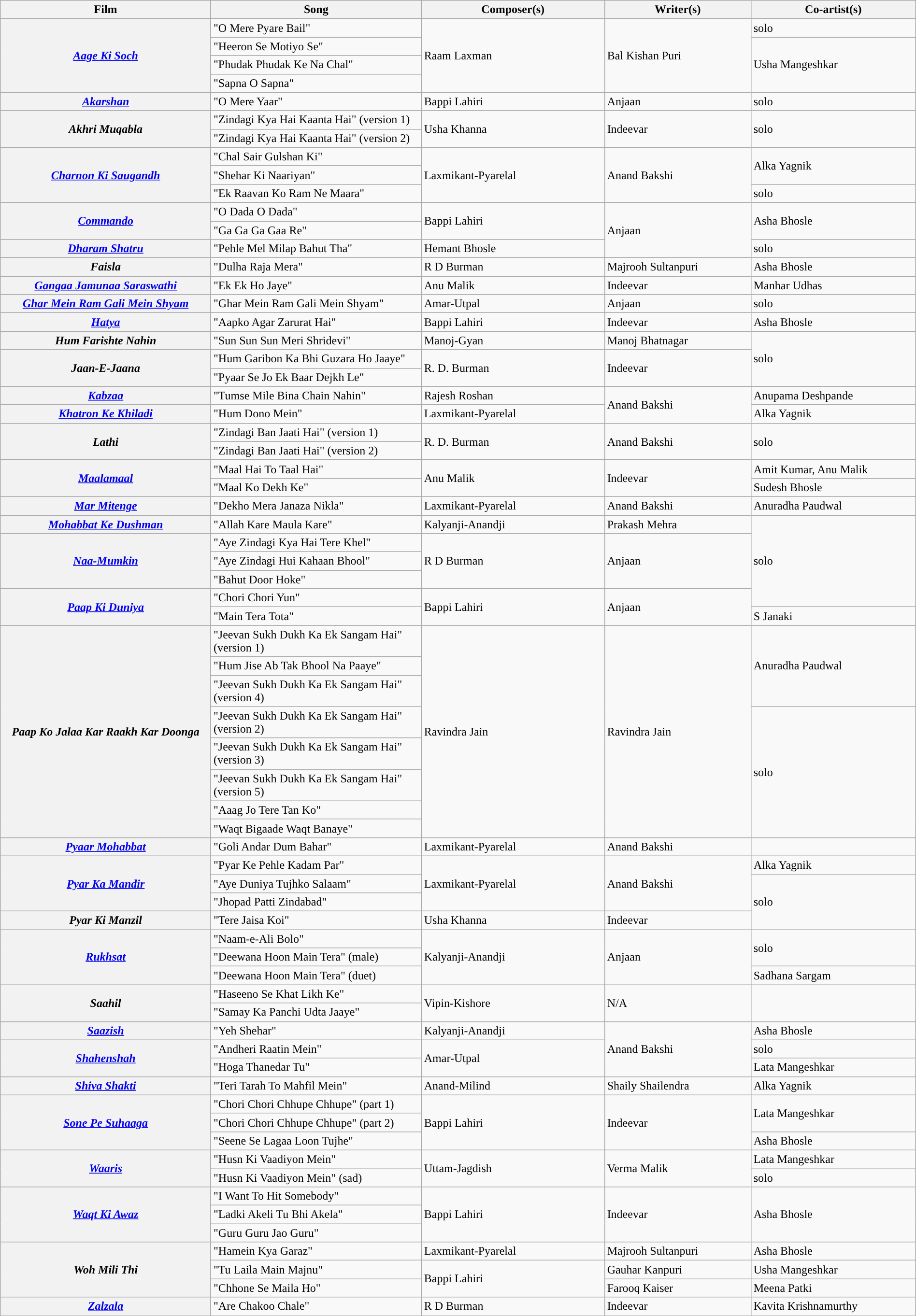<table class="wikitable plainrowheaders" width="100%" textcolor:#000;">
<tr style="background:#b0e0e66;">
<th scope="col" width=23%><strong>Film</strong></th>
<th scope="col" width=23%><strong>Song</strong></th>
<th scope="col" width=20%><strong>Composer(s)</strong></th>
<th scope="col" width=16%><strong>Writer(s)</strong></th>
<th scope="col" width=18%><strong>Co-artist(s)</strong></th>
</tr>
<tr>
<th rowspan=4><em><a href='#'>Aage Ki Soch</a></em></th>
<td>"O Mere Pyare Bail"</td>
<td rowspan=4>Raam Laxman</td>
<td rowspan=4>Bal Kishan Puri</td>
<td>solo</td>
</tr>
<tr>
<td>"Heeron Se Motiyo Se"</td>
<td rowspan=3>Usha Mangeshkar</td>
</tr>
<tr>
<td>"Phudak Phudak Ke Na Chal"</td>
</tr>
<tr>
<td>"Sapna O Sapna"</td>
</tr>
<tr>
<th><em><a href='#'>Akarshan</a></em></th>
<td>"O Mere Yaar"</td>
<td>Bappi Lahiri</td>
<td>Anjaan</td>
<td>solo</td>
</tr>
<tr>
<th rowspan=2><em>Akhri Muqabla</em></th>
<td>"Zindagi Kya Hai Kaanta Hai" (version 1)</td>
<td rowspan=2>Usha Khanna</td>
<td rowspan=2>Indeevar</td>
<td rowspan=2>solo</td>
</tr>
<tr>
<td>"Zindagi Kya Hai Kaanta Hai" (version 2)</td>
</tr>
<tr>
<th rowspan=3><em><a href='#'>Charnon Ki Saugandh</a></em></th>
<td>"Chal Sair Gulshan Ki"</td>
<td rowspan=3>Laxmikant-Pyarelal</td>
<td rowspan=3>Anand Bakshi</td>
<td rowspan=2>Alka Yagnik</td>
</tr>
<tr>
<td>"Shehar Ki Naariyan"</td>
</tr>
<tr>
<td>"Ek Raavan Ko Ram Ne Maara"</td>
<td>solo</td>
</tr>
<tr>
<th rowspan=2><em><a href='#'>Commando</a></em></th>
<td>"O Dada O Dada"</td>
<td rowspan=2>Bappi Lahiri</td>
<td rowspan=3>Anjaan</td>
<td Rowspan=2>Asha Bhosle</td>
</tr>
<tr>
<td>"Ga Ga Ga Gaa Re"</td>
</tr>
<tr>
<th><em><a href='#'>Dharam Shatru</a></em></th>
<td>"Pehle Mel Milap Bahut Tha"</td>
<td>Hemant Bhosle</td>
<td>solo</td>
</tr>
<tr>
<th><em>Faisla</em></th>
<td>"Dulha Raja Mera"</td>
<td>R D Burman</td>
<td>Majrooh Sultanpuri</td>
<td>Asha Bhosle</td>
</tr>
<tr>
<th><em><a href='#'>Gangaa Jamunaa Saraswathi</a></em></th>
<td>"Ek Ek Ho Jaye"</td>
<td>Anu Malik</td>
<td>Indeevar</td>
<td>Manhar Udhas</td>
</tr>
<tr>
<th><em><a href='#'>Ghar Mein Ram Gali Mein Shyam</a></em></th>
<td>"Ghar Mein Ram Gali Mein Shyam"</td>
<td>Amar-Utpal</td>
<td>Anjaan</td>
<td>solo</td>
</tr>
<tr>
<th><em><a href='#'>Hatya</a></em></th>
<td>"Aapko Agar Zarurat Hai"</td>
<td>Bappi Lahiri</td>
<td>Indeevar</td>
<td>Asha Bhosle</td>
</tr>
<tr>
<th><em>Hum Farishte Nahin</em></th>
<td>"Sun Sun Sun Meri Shridevi"</td>
<td>Manoj-Gyan</td>
<td>Manoj Bhatnagar</td>
<td rowspan=3>solo</td>
</tr>
<tr>
<th rowspan=2><em>Jaan-E-Jaana</em></th>
<td>"Hum Garibon Ka Bhi Guzara Ho Jaaye"</td>
<td rowspan=2>R. D. Burman</td>
<td rowspan=2>Indeevar</td>
</tr>
<tr>
<td>"Pyaar Se Jo Ek Baar Dejkh Le"</td>
</tr>
<tr>
<th><em><a href='#'>Kabzaa</a></em></th>
<td>"Tumse Mile Bina Chain Nahin"</td>
<td>Rajesh Roshan</td>
<td rowspan=2>Anand Bakshi</td>
<td>Anupama Deshpande</td>
</tr>
<tr>
<th><em><a href='#'>Khatron Ke Khiladi</a></em></th>
<td>"Hum Dono Mein"</td>
<td>Laxmikant-Pyarelal</td>
<td>Alka Yagnik</td>
</tr>
<tr>
<th rowspan=2><em>Lathi</em></th>
<td>"Zindagi Ban Jaati Hai" (version 1)</td>
<td rowspan=2>R. D. Burman</td>
<td rowspan=2>Anand Bakshi</td>
<td rowspan=2>solo</td>
</tr>
<tr>
<td>"Zindagi Ban Jaati Hai" (version 2)</td>
</tr>
<tr>
<th rowspan=2><em><a href='#'>Maalamaal</a></em></th>
<td>"Maal Hai To Taal Hai"</td>
<td rowspan=2>Anu Malik</td>
<td rowspan=2>Indeevar</td>
<td>Amit Kumar, Anu Malik</td>
</tr>
<tr>
<td>"Maal Ko Dekh Ke"</td>
<td>Sudesh Bhosle</td>
</tr>
<tr>
<th><em><a href='#'>Mar Mitenge</a></em></th>
<td>"Dekho Mera Janaza Nikla"</td>
<td>Laxmikant-Pyarelal</td>
<td>Anand Bakshi</td>
<td>Anuradha Paudwal</td>
</tr>
<tr>
<th><em><a href='#'>Mohabbat Ke Dushman</a></em></th>
<td>"Allah Kare Maula Kare"</td>
<td>Kalyanji-Anandji</td>
<td>Prakash Mehra</td>
<td rowspan=5>solo</td>
</tr>
<tr>
<th rowspan=3><em><a href='#'>Naa-Mumkin</a></em></th>
<td>"Aye Zindagi Kya Hai Tere Khel"</td>
<td rowspan=3>R D Burman</td>
<td rowspan=3>Anjaan</td>
</tr>
<tr>
<td>"Aye Zindagi Hui Kahaan Bhool"</td>
</tr>
<tr>
<td>"Bahut Door Hoke"</td>
</tr>
<tr>
<th rowspan=2><em><a href='#'>Paap Ki Duniya</a></em></th>
<td>"Chori Chori Yun"</td>
<td rowspan=2>Bappi Lahiri</td>
<td rowspan=2>Anjaan</td>
</tr>
<tr>
<td>"Main Tera Tota"</td>
<td>S Janaki</td>
</tr>
<tr>
<th rowspan=8><em>Paap Ko Jalaa Kar Raakh Kar Doonga</em></th>
<td>"Jeevan Sukh Dukh Ka Ek Sangam Hai" (version 1)</td>
<td rowspan=8>Ravindra Jain</td>
<td rowspan=8>Ravindra Jain</td>
<td rowspan=3>Anuradha Paudwal</td>
</tr>
<tr>
<td>"Hum Jise Ab Tak Bhool Na Paaye"</td>
</tr>
<tr>
<td>"Jeevan Sukh Dukh Ka Ek Sangam Hai" (version 4)</td>
</tr>
<tr>
<td>"Jeevan Sukh Dukh Ka Ek Sangam Hai" (version 2)</td>
<td rowspan=5>solo</td>
</tr>
<tr>
<td>"Jeevan Sukh Dukh Ka Ek Sangam Hai" (version 3)</td>
</tr>
<tr>
<td>"Jeevan Sukh Dukh Ka Ek Sangam Hai" (version 5)</td>
</tr>
<tr>
<td>"Aaag Jo Tere Tan Ko"</td>
</tr>
<tr>
<td>"Waqt Bigaade Waqt Banaye"</td>
</tr>
<tr>
<th><em><a href='#'>Pyaar Mohabbat</a></em></th>
<td>"Goli Andar Dum Bahar"</td>
<td>Laxmikant-Pyarelal</td>
<td>Anand Bakshi</td>
</tr>
<tr>
<th rowspan=3><em><a href='#'>Pyar Ka Mandir</a></em></th>
<td>"Pyar Ke Pehle Kadam Par"</td>
<td rowspan=3>Laxmikant-Pyarelal</td>
<td rowspan=3>Anand Bakshi</td>
<td>Alka Yagnik</td>
</tr>
<tr>
<td>"Aye Duniya Tujhko Salaam"</td>
<td rowspan=3>solo</td>
</tr>
<tr>
<td>"Jhopad Patti Zindabad"</td>
</tr>
<tr>
<th><em>Pyar Ki Manzil</em></th>
<td>"Tere Jaisa Koi"</td>
<td>Usha Khanna</td>
<td>Indeevar</td>
</tr>
<tr>
<th rowspan=3><em><a href='#'>Rukhsat</a></em></th>
<td>"Naam-e-Ali Bolo"</td>
<td rowspan=3>Kalyanji-Anandji</td>
<td rowspan=3>Anjaan</td>
<td rowspan=2>solo</td>
</tr>
<tr>
<td>"Deewana Hoon Main Tera" (male)</td>
</tr>
<tr>
<td>"Deewana Hoon Main Tera" (duet)</td>
<td>Sadhana Sargam</td>
</tr>
<tr>
<th rowspan=2><em>Saahil</em></th>
<td>"Haseeno Se Khat Likh Ke"</td>
<td rowspan=2>Vipin-Kishore</td>
<td rowspan=2>N/A</td>
</tr>
<tr>
<td>"Samay Ka Panchi Udta Jaaye"</td>
</tr>
<tr>
<th><em><a href='#'>Saazish</a></em></th>
<td>"Yeh Shehar"</td>
<td>Kalyanji-Anandji</td>
<td rowspan=3>Anand Bakshi</td>
<td>Asha Bhosle</td>
</tr>
<tr>
<th rowspan=2><em><a href='#'>Shahenshah</a></em></th>
<td>"Andheri Raatin Mein"</td>
<td rowspan=2>Amar-Utpal</td>
<td>solo</td>
</tr>
<tr>
<td>"Hoga Thanedar Tu"</td>
<td>Lata Mangeshkar</td>
</tr>
<tr>
<th><em><a href='#'>Shiva Shakti</a></em></th>
<td>"Teri Tarah To Mahfil Mein"</td>
<td>Anand-Milind</td>
<td>Shaily Shailendra</td>
<td>Alka Yagnik</td>
</tr>
<tr>
<th rowspan=3><em><a href='#'>Sone Pe Suhaaga</a></em></th>
<td>"Chori Chori Chhupe Chhupe" (part 1)</td>
<td rowspan=3>Bappi Lahiri</td>
<td rowspan=3>Indeevar</td>
<td rowspan=2>Lata Mangeshkar</td>
</tr>
<tr>
<td>"Chori Chori Chhupe Chhupe" (part 2)</td>
</tr>
<tr>
<td>"Seene Se Lagaa Loon Tujhe"</td>
<td>Asha Bhosle</td>
</tr>
<tr>
<th rowspan=2><em><a href='#'>Waaris</a></em></th>
<td>"Husn Ki Vaadiyon Mein"</td>
<td rowspan=2>Uttam-Jagdish</td>
<td rowspan=2>Verma Malik</td>
<td>Lata Mangeshkar</td>
</tr>
<tr>
<td>"Husn Ki Vaadiyon Mein" (sad)</td>
<td>solo</td>
</tr>
<tr>
<th rowspan=3><em><a href='#'>Waqt Ki Awaz</a></em></th>
<td>"I Want To Hit Somebody"</td>
<td rowspan=3>Bappi Lahiri</td>
<td rowspan=3>Indeevar</td>
<td rowspan=3>Asha Bhosle</td>
</tr>
<tr>
<td>"Ladki Akeli Tu Bhi Akela"</td>
</tr>
<tr>
<td>"Guru Guru Jao Guru"</td>
</tr>
<tr>
<th rowspan=3><em>Woh Mili Thi</em></th>
<td>"Hamein Kya Garaz"</td>
<td>Laxmikant-Pyarelal</td>
<td>Majrooh Sultanpuri</td>
<td>Asha Bhosle</td>
</tr>
<tr>
<td>"Tu Laila Main Majnu"</td>
<td rowspan=2>Bappi Lahiri</td>
<td>Gauhar Kanpuri</td>
<td>Usha Mangeshkar</td>
</tr>
<tr>
<td>"Chhone Se Maila Ho"</td>
<td>Farooq Kaiser</td>
<td>Meena Patki</td>
</tr>
<tr>
<th><em><a href='#'>Zalzala</a></em></th>
<td>"Are Chakoo Chale"</td>
<td>R D Burman</td>
<td>Indeevar</td>
<td>Kavita Krishnamurthy</td>
</tr>
<tr>
</tr>
</table>
